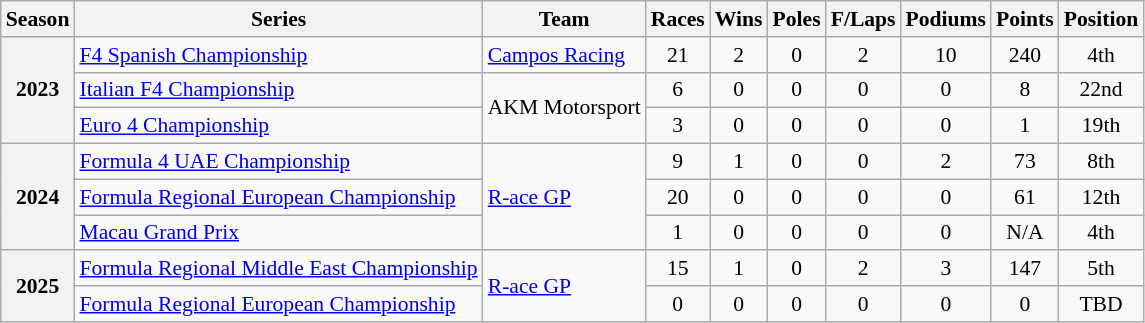<table class="wikitable" style="font-size: 90%; text-align:center">
<tr>
<th>Season</th>
<th>Series</th>
<th>Team</th>
<th>Races</th>
<th>Wins</th>
<th>Poles</th>
<th>F/Laps</th>
<th>Podiums</th>
<th>Points</th>
<th>Position</th>
</tr>
<tr>
<th rowspan="3">2023</th>
<td align="left"><a href='#'>F4 Spanish Championship</a></td>
<td align="left" nowrap><a href='#'>Campos Racing</a></td>
<td>21</td>
<td>2</td>
<td>0</td>
<td>2</td>
<td>10</td>
<td>240</td>
<td>4th</td>
</tr>
<tr>
<td align=left><a href='#'>Italian F4 Championship</a></td>
<td rowspan="2" align="left" nowrap>AKM Motorsport</td>
<td>6</td>
<td>0</td>
<td>0</td>
<td>0</td>
<td>0</td>
<td>8</td>
<td>22nd</td>
</tr>
<tr>
<td align=left><a href='#'>Euro 4 Championship</a></td>
<td>3</td>
<td>0</td>
<td>0</td>
<td>0</td>
<td>0</td>
<td>1</td>
<td>19th</td>
</tr>
<tr>
<th rowspan="3">2024</th>
<td align=left><a href='#'>Formula 4 UAE Championship</a></td>
<td rowspan="3" align="left" nowrap=""><a href='#'>R-ace GP</a></td>
<td>9</td>
<td>1</td>
<td>0</td>
<td>0</td>
<td>2</td>
<td>73</td>
<td>8th</td>
</tr>
<tr>
<td align=left><a href='#'>Formula Regional European Championship</a></td>
<td>20</td>
<td>0</td>
<td>0</td>
<td>0</td>
<td>0</td>
<td>61</td>
<td>12th</td>
</tr>
<tr>
<td align=left><a href='#'>Macau Grand Prix</a></td>
<td>1</td>
<td>0</td>
<td>0</td>
<td>0</td>
<td>0</td>
<td>N/A</td>
<td>4th</td>
</tr>
<tr>
<th rowspan="2">2025</th>
<td align=left><a href='#'>Formula Regional Middle East Championship</a></td>
<td rowspan="2" align="left"><a href='#'>R-ace GP</a></td>
<td>15</td>
<td>1</td>
<td>0</td>
<td>2</td>
<td>3</td>
<td>147</td>
<td>5th</td>
</tr>
<tr>
<td align=left><a href='#'>Formula Regional European Championship</a></td>
<td>0</td>
<td>0</td>
<td>0</td>
<td>0</td>
<td>0</td>
<td>0</td>
<td>TBD</td>
</tr>
</table>
